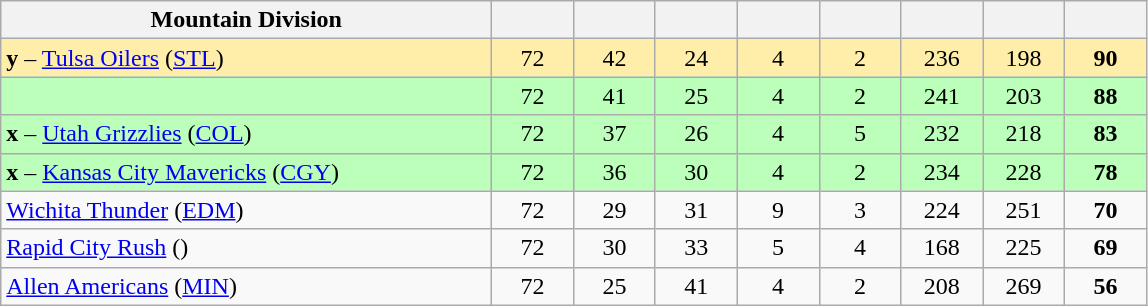<table class="wikitable sortable" style="text-align:center">
<tr>
<th style="width:30%;" class="unsortable">Mountain Division</th>
<th style="width:5%;"></th>
<th style="width:5%;"></th>
<th style="width:5%;"></th>
<th style="width:5%;"></th>
<th style="width:5%;"></th>
<th style="width:5%;"></th>
<th style="width:5%;"></th>
<th style="width:5%;"></th>
</tr>
<tr bgcolor=#ffeeaa>
<td align=left><strong>y</strong> – <a href='#'>Tulsa Oilers</a> (<a href='#'>STL</a>)</td>
<td>72</td>
<td>42</td>
<td>24</td>
<td>4</td>
<td>2</td>
<td>236</td>
<td>198</td>
<td><strong>90</strong></td>
</tr>
<tr bgcolor=#bbffbb>
<td align=left></td>
<td>72</td>
<td>41</td>
<td>25</td>
<td>4</td>
<td>2</td>
<td>241</td>
<td>203</td>
<td><strong>88</strong></td>
</tr>
<tr bgcolor=#bbffbb>
<td align=left><strong>x</strong> – <a href='#'>Utah Grizzlies</a> (<a href='#'>COL</a>)</td>
<td>72</td>
<td>37</td>
<td>26</td>
<td>4</td>
<td>5</td>
<td>232</td>
<td>218</td>
<td><strong>83</strong></td>
</tr>
<tr bgcolor=#bbffbb>
<td align=left><strong>x</strong> – <a href='#'>Kansas City Mavericks</a> (<a href='#'>CGY</a>)</td>
<td>72</td>
<td>36</td>
<td>30</td>
<td>4</td>
<td>2</td>
<td>234</td>
<td>228</td>
<td><strong>78</strong></td>
</tr>
<tr bgcolor=>
<td align=left><a href='#'>Wichita Thunder</a> (<a href='#'>EDM</a>)</td>
<td>72</td>
<td>29</td>
<td>31</td>
<td>9</td>
<td>3</td>
<td>224</td>
<td>251</td>
<td><strong>70</strong></td>
</tr>
<tr bgcolor=>
<td align=left><a href='#'>Rapid City Rush</a> ()</td>
<td>72</td>
<td>30</td>
<td>33</td>
<td>5</td>
<td>4</td>
<td>168</td>
<td>225</td>
<td><strong>69</strong></td>
</tr>
<tr bgcolor=>
<td align=left><a href='#'>Allen Americans</a> (<a href='#'>MIN</a>)</td>
<td>72</td>
<td>25</td>
<td>41</td>
<td>4</td>
<td>2</td>
<td>208</td>
<td>269</td>
<td><strong>56</strong></td>
</tr>
</table>
